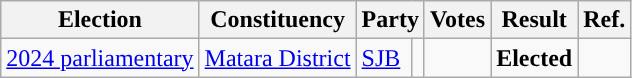<table class="wikitable" style="text-align:left;">
<tr>
<th scope=col>Election</th>
<th scope=col>Constituency</th>
<th scope=col colspan="2">Party</th>
<th scope=col>Votes</th>
<th scope=col>Result</th>
<th scope=col>Ref.</th>
</tr>
<tr>
<td><a href='#'>2024 parliamentary</a></td>
<td><a href='#'>Matara District</a></td>
<td><a href='#'>SJB</a></td>
<td rowspan="8" style="background:"></td>
<td align=right></td>
<td><strong>Elected</strong></td>
<td></td>
</tr>
</table>
